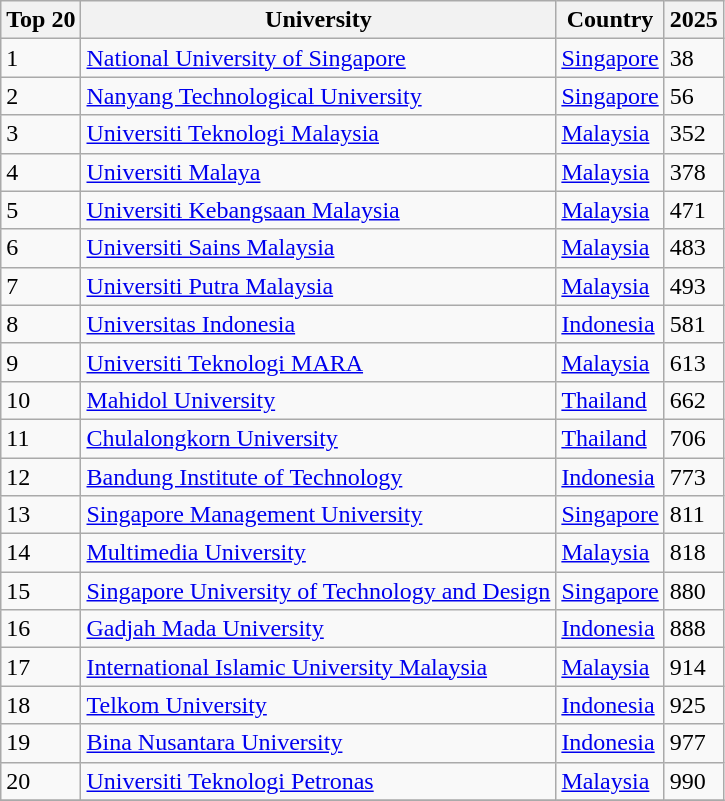<table class="wikitable sortable">
<tr>
<th>Top 20</th>
<th>University</th>
<th>Country</th>
<th>2025</th>
</tr>
<tr>
<td>1</td>
<td> <a href='#'>National University of Singapore</a></td>
<td><a href='#'>Singapore</a></td>
<td>38</td>
</tr>
<tr>
<td>2</td>
<td> <a href='#'>Nanyang Technological University</a></td>
<td><a href='#'>Singapore</a></td>
<td>56</td>
</tr>
<tr>
<td>3</td>
<td> <a href='#'>Universiti Teknologi Malaysia</a></td>
<td><a href='#'>Malaysia</a></td>
<td>352</td>
</tr>
<tr>
<td>4</td>
<td> <a href='#'>Universiti Malaya</a></td>
<td><a href='#'>Malaysia</a></td>
<td>378</td>
</tr>
<tr>
<td>5</td>
<td> <a href='#'>Universiti Kebangsaan Malaysia</a></td>
<td><a href='#'>Malaysia</a></td>
<td>471</td>
</tr>
<tr>
<td>6</td>
<td> <a href='#'>Universiti Sains Malaysia</a></td>
<td><a href='#'>Malaysia</a></td>
<td>483</td>
</tr>
<tr>
<td>7</td>
<td> <a href='#'>Universiti Putra Malaysia</a></td>
<td><a href='#'>Malaysia</a></td>
<td>493</td>
</tr>
<tr>
<td>8</td>
<td> <a href='#'>Universitas Indonesia</a></td>
<td><a href='#'>Indonesia</a></td>
<td>581</td>
</tr>
<tr>
<td>9</td>
<td> <a href='#'>Universiti Teknologi MARA</a></td>
<td><a href='#'>Malaysia</a></td>
<td>613</td>
</tr>
<tr>
<td>10</td>
<td> <a href='#'>Mahidol University</a></td>
<td><a href='#'>Thailand</a></td>
<td>662</td>
</tr>
<tr>
<td>11</td>
<td> <a href='#'>Chulalongkorn University</a></td>
<td><a href='#'>Thailand</a></td>
<td>706</td>
</tr>
<tr>
<td>12</td>
<td> <a href='#'>Bandung Institute of Technology</a></td>
<td><a href='#'>Indonesia</a></td>
<td>773</td>
</tr>
<tr>
<td>13</td>
<td> <a href='#'>Singapore Management University</a></td>
<td><a href='#'>Singapore</a></td>
<td>811</td>
</tr>
<tr>
<td>14</td>
<td> <a href='#'>Multimedia University</a></td>
<td><a href='#'>Malaysia</a></td>
<td>818</td>
</tr>
<tr>
<td>15</td>
<td> <a href='#'>Singapore University of Technology and Design</a></td>
<td><a href='#'>Singapore</a></td>
<td>880</td>
</tr>
<tr>
<td>16</td>
<td> <a href='#'>Gadjah Mada University</a></td>
<td><a href='#'>Indonesia</a></td>
<td>888</td>
</tr>
<tr>
<td>17</td>
<td> <a href='#'>International Islamic University Malaysia</a></td>
<td><a href='#'>Malaysia</a></td>
<td>914</td>
</tr>
<tr>
<td>18</td>
<td> <a href='#'>Telkom University</a></td>
<td><a href='#'>Indonesia</a></td>
<td>925</td>
</tr>
<tr>
<td>19</td>
<td> <a href='#'>Bina Nusantara University</a></td>
<td><a href='#'>Indonesia</a></td>
<td>977</td>
</tr>
<tr>
<td>20</td>
<td> <a href='#'>Universiti Teknologi Petronas</a></td>
<td><a href='#'>Malaysia</a></td>
<td>990</td>
</tr>
<tr>
</tr>
</table>
